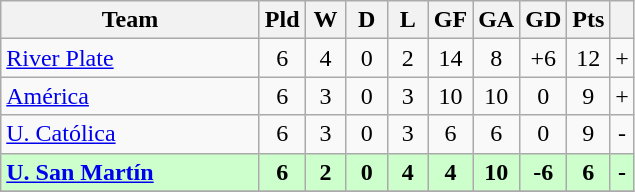<table class="wikitable" style="text-align: center;">
<tr>
<th width="165">Team</th>
<th width="20">Pld</th>
<th width="20">W</th>
<th width="20">D</th>
<th width="20">L</th>
<th width="20">GF</th>
<th width="20">GA</th>
<th width="20">GD</th>
<th width="20">Pts</th>
<th></th>
</tr>
<tr>
<td align=left> <a href='#'>River Plate</a></td>
<td>6</td>
<td>4</td>
<td>0</td>
<td>2</td>
<td>14</td>
<td>8</td>
<td>+6</td>
<td>12</td>
<td>+</td>
</tr>
<tr>
<td align=left> <a href='#'>América</a></td>
<td>6</td>
<td>3</td>
<td>0</td>
<td>3</td>
<td>10</td>
<td>10</td>
<td>0</td>
<td>9</td>
<td>+</td>
</tr>
<tr>
<td align=left> <a href='#'>U. Católica</a></td>
<td>6</td>
<td>3</td>
<td>0</td>
<td>3</td>
<td>6</td>
<td>6</td>
<td>0</td>
<td>9</td>
<td>-</td>
</tr>
<tr bgcolor=#CCFFCC>
<td align=left> <strong><a href='#'>U. San Martín</a></strong></td>
<td><strong>6</strong></td>
<td><strong>2</strong></td>
<td><strong>0</strong></td>
<td><strong>4</strong></td>
<td><strong>4</strong></td>
<td><strong>10</strong></td>
<td><strong>-6</strong></td>
<td><strong>6</strong></td>
<td><strong>-</strong></td>
</tr>
<tr>
</tr>
</table>
